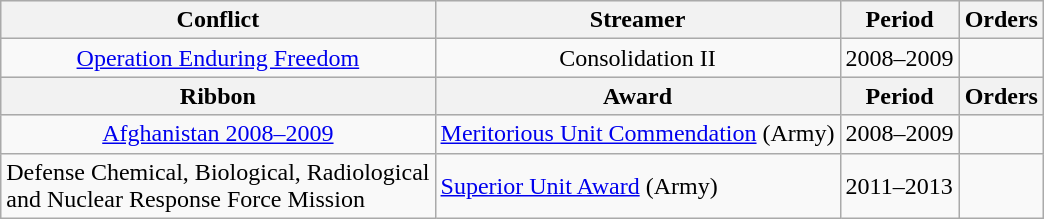<table class=wikitable>
<tr style="background:#efefef;">
<th>Conflict</th>
<th>Streamer</th>
<th>Period</th>
<th>Orders</th>
</tr>
<tr style="text-align:center;">
<td><a href='#'>Operation Enduring Freedom</a> <br> </td>
<td>Consolidation II</td>
<td>2008–2009</td>
<td></td>
</tr>
<tr style="background:#efefef;">
<th>Ribbon</th>
<th>Award</th>
<th>Period</th>
<th>Orders</th>
</tr>
<tr style="text-align:center;">
<td><a href='#'>Afghanistan 2008–2009</a> <br> </td>
<td><a href='#'>Meritorious Unit Commendation</a> (Army)</td>
<td>2008–2009</td>
<td></td>
</tr>
<tr>
<td>Defense Chemical, Biological, Radiological <br> and Nuclear Response Force Mission <br> </td>
<td><a href='#'>Superior Unit Award</a> (Army)</td>
<td>2011–2013</td>
<td></td>
</tr>
</table>
